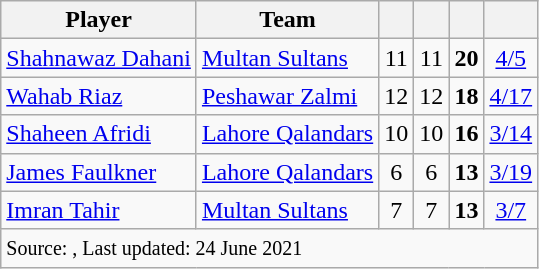<table class="wikitable" style="text-align: center;">
<tr>
<th>Player</th>
<th>Team</th>
<th></th>
<th></th>
<th></th>
<th></th>
</tr>
<tr>
<td style="text-align:left"><a href='#'>Shahnawaz Dahani</a></td>
<td style="text-align:left"><a href='#'>Multan Sultans</a></td>
<td>11</td>
<td>11</td>
<td><strong>20</strong></td>
<td><a href='#'>4/5</a></td>
</tr>
<tr>
<td style="text-align:left"><a href='#'>Wahab Riaz</a></td>
<td style="text-align:left"><a href='#'>Peshawar Zalmi</a></td>
<td>12</td>
<td>12</td>
<td><strong>18</strong></td>
<td><a href='#'>4/17</a></td>
</tr>
<tr>
<td style="text-align:left"><a href='#'>Shaheen Afridi</a></td>
<td style="text-align:left"><a href='#'>Lahore Qalandars</a></td>
<td>10</td>
<td>10</td>
<td><strong>16</strong></td>
<td><a href='#'>3/14</a></td>
</tr>
<tr>
<td style="text-align:left"><a href='#'>James Faulkner</a></td>
<td style="text-align:left"><a href='#'>Lahore Qalandars</a></td>
<td>6</td>
<td>6</td>
<td><strong>13</strong></td>
<td><a href='#'>3/19</a></td>
</tr>
<tr>
<td style="text-align:left"><a href='#'>Imran Tahir</a></td>
<td style="text-align:left"><a href='#'>Multan Sultans</a></td>
<td>7</td>
<td>7</td>
<td><strong>13</strong></td>
<td><a href='#'>3/7</a></td>
</tr>
<tr>
<td colspan="25" style="text-align:left"><small>Source: , Last updated: 24 June 2021</small></td>
</tr>
</table>
